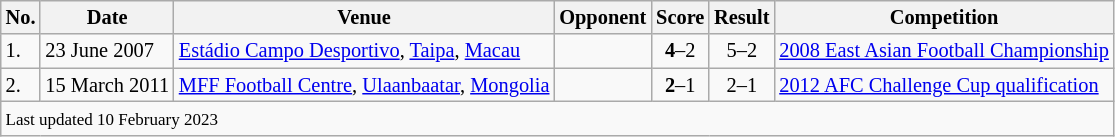<table class="wikitable" style="font-size:85%;">
<tr>
<th>No.</th>
<th>Date</th>
<th>Venue</th>
<th>Opponent</th>
<th>Score</th>
<th>Result</th>
<th>Competition</th>
</tr>
<tr>
<td>1.</td>
<td>23 June 2007</td>
<td><a href='#'>Estádio Campo Desportivo</a>, <a href='#'>Taipa</a>, <a href='#'>Macau</a></td>
<td></td>
<td align=center><strong>4</strong>–2</td>
<td align=center>5–2</td>
<td><a href='#'>2008 East Asian Football Championship</a></td>
</tr>
<tr>
<td>2.</td>
<td>15 March 2011</td>
<td><a href='#'>MFF Football Centre</a>, <a href='#'>Ulaanbaatar</a>, <a href='#'>Mongolia</a></td>
<td></td>
<td align=center><strong>2</strong>–1</td>
<td align=center>2–1</td>
<td><a href='#'>2012 AFC Challenge Cup qualification</a></td>
</tr>
<tr>
<td colspan="7"><small>Last updated 10 February 2023</small></td>
</tr>
</table>
